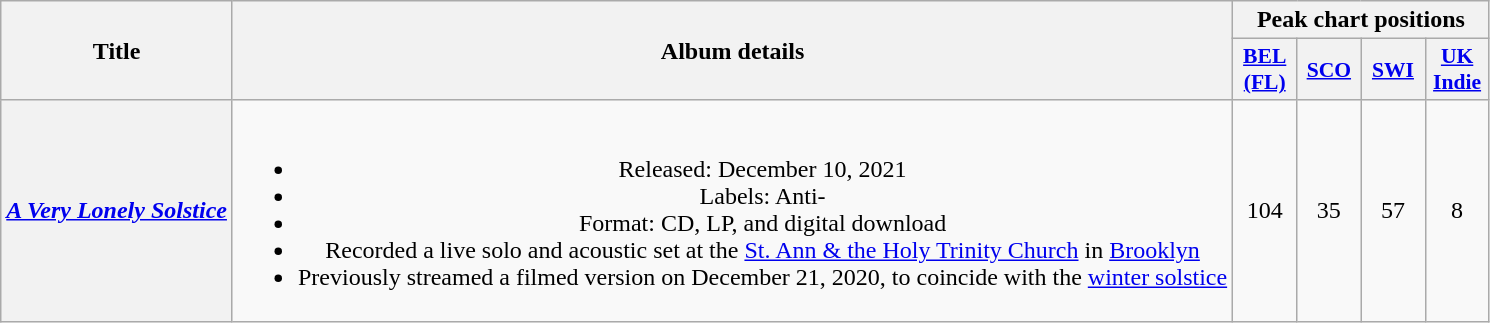<table class="wikitable plainrowheaders" style="text-align:center">
<tr>
<th scope="col" rowspan="2">Title</th>
<th scope="col" rowspan="2">Album details</th>
<th scope="col" colspan="4">Peak chart positions</th>
</tr>
<tr>
<th scope="col" style="width:2.5em;font-size:90%;"><a href='#'>BEL<br>(FL)</a><br></th>
<th scope="col" style="width:2.5em;font-size:90%;"><a href='#'>SCO</a><br></th>
<th scope="col" style="width:2.5em;font-size:90%;"><a href='#'>SWI</a><br></th>
<th scope="col" style="width:2.5em;font-size:90%;"><a href='#'>UK<br>Indie</a><br></th>
</tr>
<tr>
<th scope="row"><em><a href='#'>A Very Lonely Solstice</a></em></th>
<td><br><ul><li>Released: December 10, 2021</li><li>Labels: Anti-</li><li>Format: CD, LP, and digital download</li><li>Recorded a live solo and acoustic set at the <a href='#'>St. Ann & the Holy Trinity Church</a> in <a href='#'>Brooklyn</a></li><li>Previously streamed a filmed version on December 21, 2020, to coincide with the <a href='#'>winter solstice</a></li></ul></td>
<td>104</td>
<td>35</td>
<td>57</td>
<td>8</td>
</tr>
</table>
